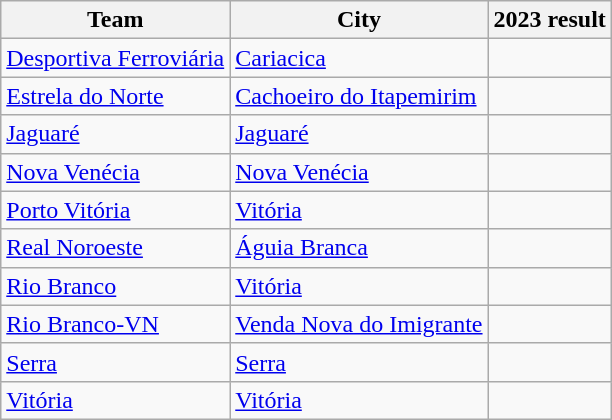<table class="wikitable sortable">
<tr>
<th>Team</th>
<th>City</th>
<th>2023 result</th>
</tr>
<tr>
<td><a href='#'>Desportiva Ferroviária</a></td>
<td><a href='#'>Cariacica</a></td>
<td></td>
</tr>
<tr>
<td><a href='#'>Estrela do Norte</a></td>
<td><a href='#'>Cachoeiro do Itapemirim</a></td>
<td></td>
</tr>
<tr>
<td><a href='#'>Jaguaré</a></td>
<td><a href='#'>Jaguaré</a></td>
<td></td>
</tr>
<tr>
<td><a href='#'>Nova Venécia</a></td>
<td><a href='#'>Nova Venécia</a></td>
<td></td>
</tr>
<tr>
<td><a href='#'>Porto Vitória</a></td>
<td><a href='#'>Vitória</a></td>
<td></td>
</tr>
<tr>
<td><a href='#'>Real Noroeste</a></td>
<td><a href='#'>Águia Branca</a></td>
<td></td>
</tr>
<tr>
<td><a href='#'>Rio Branco</a></td>
<td><a href='#'>Vitória</a></td>
<td></td>
</tr>
<tr>
<td><a href='#'>Rio Branco-VN</a></td>
<td><a href='#'>Venda Nova do Imigrante</a></td>
<td></td>
</tr>
<tr>
<td><a href='#'>Serra</a></td>
<td><a href='#'>Serra</a></td>
<td></td>
</tr>
<tr>
<td><a href='#'>Vitória</a></td>
<td><a href='#'>Vitória</a></td>
<td></td>
</tr>
</table>
